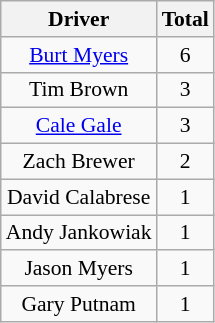<table class="wikitable sortable" style="margin-top:0em; text-align:center; font-size:90%;">
<tr>
<th>Driver</th>
<th>Total<br></th>
</tr>
<tr>
<td><a href='#'>Burt Myers</a></td>
<td>6</td>
</tr>
<tr>
<td>Tim Brown</td>
<td>3</td>
</tr>
<tr>
<td><a href='#'>Cale Gale</a></td>
<td>3</td>
</tr>
<tr>
<td>Zach Brewer</td>
<td>2</td>
</tr>
<tr>
<td>David Calabrese</td>
<td>1</td>
</tr>
<tr>
<td>Andy Jankowiak</td>
<td>1</td>
</tr>
<tr>
<td>Jason Myers</td>
<td>1</td>
</tr>
<tr>
<td>Gary Putnam</td>
<td>1</td>
</tr>
</table>
